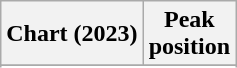<table class="wikitable sortable plainrowheaders">
<tr>
<th scope="col">Chart (2023)</th>
<th scope="col">Peak<br>position</th>
</tr>
<tr>
</tr>
<tr>
</tr>
<tr>
</tr>
</table>
